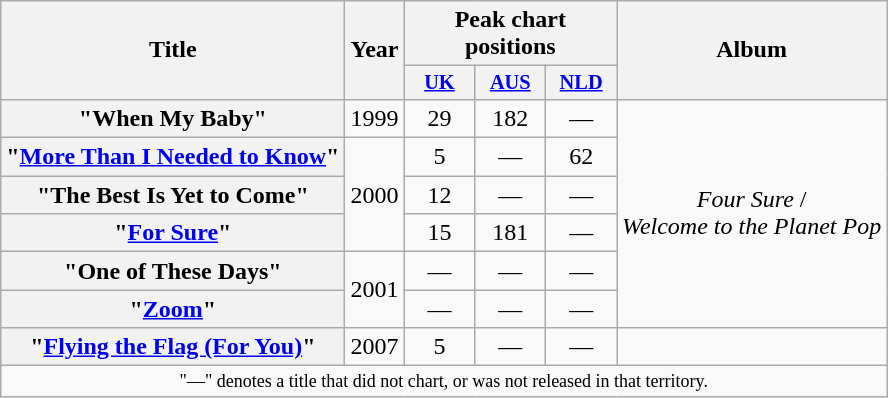<table class="wikitable plainrowheaders" style="text-align:center;">
<tr>
<th scope="col" rowspan="2">Title</th>
<th scope="col" rowspan="2">Year</th>
<th scope="col" colspan="3">Peak chart positions</th>
<th scope="col" rowspan="2">Album</th>
</tr>
<tr>
<th style="width:3em;font-size:85%"><a href='#'>UK</a><br></th>
<th style="width:3em;font-size:85%"><a href='#'>AUS</a><br></th>
<th style="width:3em;font-size:85%"><a href='#'>NLD</a><br></th>
</tr>
<tr>
<th scope="row">"When My Baby"</th>
<td>1999</td>
<td>29</td>
<td>182</td>
<td>—</td>
<td rowspan="6"><em>Four Sure</em> /<br><em>Welcome to the Planet Pop</em></td>
</tr>
<tr>
<th scope="row">"<a href='#'>More Than I Needed to Know</a>"</th>
<td rowspan="3">2000</td>
<td>5</td>
<td>—</td>
<td>62</td>
</tr>
<tr>
<th scope="row">"The Best Is Yet to Come"</th>
<td>12</td>
<td>—</td>
<td>—</td>
</tr>
<tr>
<th scope="row">"<a href='#'>For Sure</a>"</th>
<td>15</td>
<td>181</td>
<td>—</td>
</tr>
<tr>
<th scope="row">"One of These Days"</th>
<td rowspan="2">2001</td>
<td>—</td>
<td>—</td>
<td>—</td>
</tr>
<tr>
<th scope="row">"<a href='#'>Zoom</a>"</th>
<td>—</td>
<td>—</td>
<td>—</td>
</tr>
<tr>
<th scope="row">"<a href='#'>Flying the Flag (For You)</a>"</th>
<td>2007</td>
<td>5</td>
<td>—</td>
<td>—</td>
<td></td>
</tr>
<tr>
<td colspan="6" style="font-size:9pt">"—" denotes a title that did not chart, or was not released in that territory.</td>
</tr>
</table>
